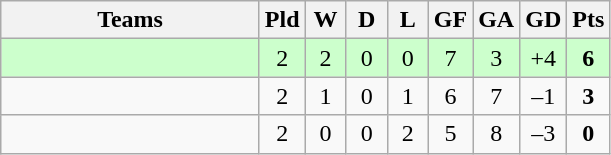<table class="wikitable" style="text-align: center;">
<tr>
<th width=165>Teams</th>
<th width=20>Pld</th>
<th width=20>W</th>
<th width=20>D</th>
<th width=20>L</th>
<th width=20>GF</th>
<th width=20>GA</th>
<th width=20>GD</th>
<th width=20>Pts</th>
</tr>
<tr align=center style="background:#ccffcc;">
<td style="text-align:left;"></td>
<td>2</td>
<td>2</td>
<td>0</td>
<td>0</td>
<td>7</td>
<td>3</td>
<td>+4</td>
<td><strong>6</strong></td>
</tr>
<tr align=center>
<td style="text-align:left;"></td>
<td>2</td>
<td>1</td>
<td>0</td>
<td>1</td>
<td>6</td>
<td>7</td>
<td>–1</td>
<td><strong>3</strong></td>
</tr>
<tr align=center>
<td style="text-align:left;"></td>
<td>2</td>
<td>0</td>
<td>0</td>
<td>2</td>
<td>5</td>
<td>8</td>
<td>–3</td>
<td><strong>0</strong></td>
</tr>
</table>
